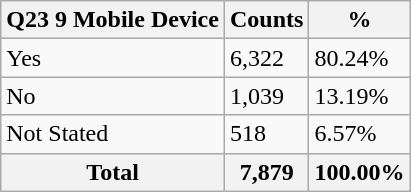<table class="wikitable sortable">
<tr>
<th>Q23 9 Mobile Device</th>
<th>Counts</th>
<th>%</th>
</tr>
<tr>
<td>Yes</td>
<td>6,322</td>
<td>80.24%</td>
</tr>
<tr>
<td>No</td>
<td>1,039</td>
<td>13.19%</td>
</tr>
<tr>
<td>Not Stated</td>
<td>518</td>
<td>6.57%</td>
</tr>
<tr>
<th>Total</th>
<th>7,879</th>
<th>100.00%</th>
</tr>
</table>
